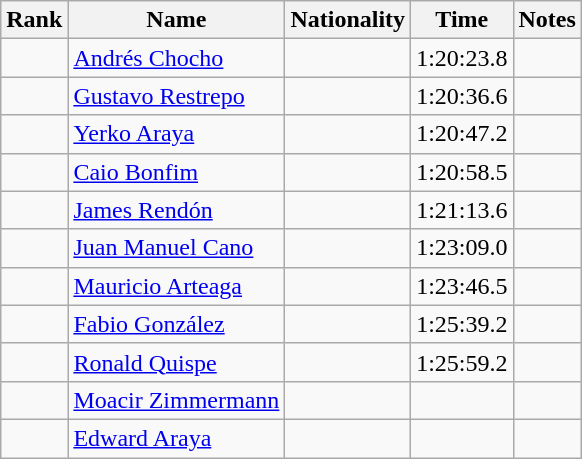<table class="wikitable sortable" style="text-align:center">
<tr>
<th>Rank</th>
<th>Name</th>
<th>Nationality</th>
<th>Time</th>
<th>Notes</th>
</tr>
<tr>
<td></td>
<td align=left><a href='#'>Andrés Chocho</a></td>
<td align=left></td>
<td>1:20:23.8</td>
<td><strong></strong></td>
</tr>
<tr>
<td></td>
<td align=left><a href='#'>Gustavo Restrepo</a></td>
<td align=left></td>
<td>1:20:36.6</td>
<td><strong></strong></td>
</tr>
<tr>
<td></td>
<td align=left><a href='#'>Yerko Araya</a></td>
<td align=left></td>
<td>1:20:47.2</td>
<td><strong></strong></td>
</tr>
<tr>
<td></td>
<td align=left><a href='#'>Caio Bonfim</a></td>
<td align=left></td>
<td>1:20:58.5</td>
<td><strong></strong></td>
</tr>
<tr>
<td></td>
<td align=left><a href='#'>James Rendón</a></td>
<td align=left></td>
<td>1:21:13.6</td>
<td></td>
</tr>
<tr>
<td></td>
<td align=left><a href='#'>Juan Manuel Cano</a></td>
<td align=left></td>
<td>1:23:09.0</td>
<td><strong></strong></td>
</tr>
<tr>
<td></td>
<td align=left><a href='#'>Mauricio Arteaga</a></td>
<td align=left></td>
<td>1:23:46.5</td>
<td></td>
</tr>
<tr>
<td></td>
<td align=left><a href='#'>Fabio González</a></td>
<td align=left></td>
<td>1:25:39.2</td>
<td></td>
</tr>
<tr>
<td></td>
<td align=left><a href='#'>Ronald Quispe</a></td>
<td align=left></td>
<td>1:25:59.2</td>
<td><strong></strong></td>
</tr>
<tr>
<td></td>
<td align=left><a href='#'>Moacir Zimmermann</a></td>
<td align=left></td>
<td></td>
<td></td>
</tr>
<tr>
<td></td>
<td align=left><a href='#'>Edward Araya</a></td>
<td align=left></td>
<td></td>
<td></td>
</tr>
</table>
